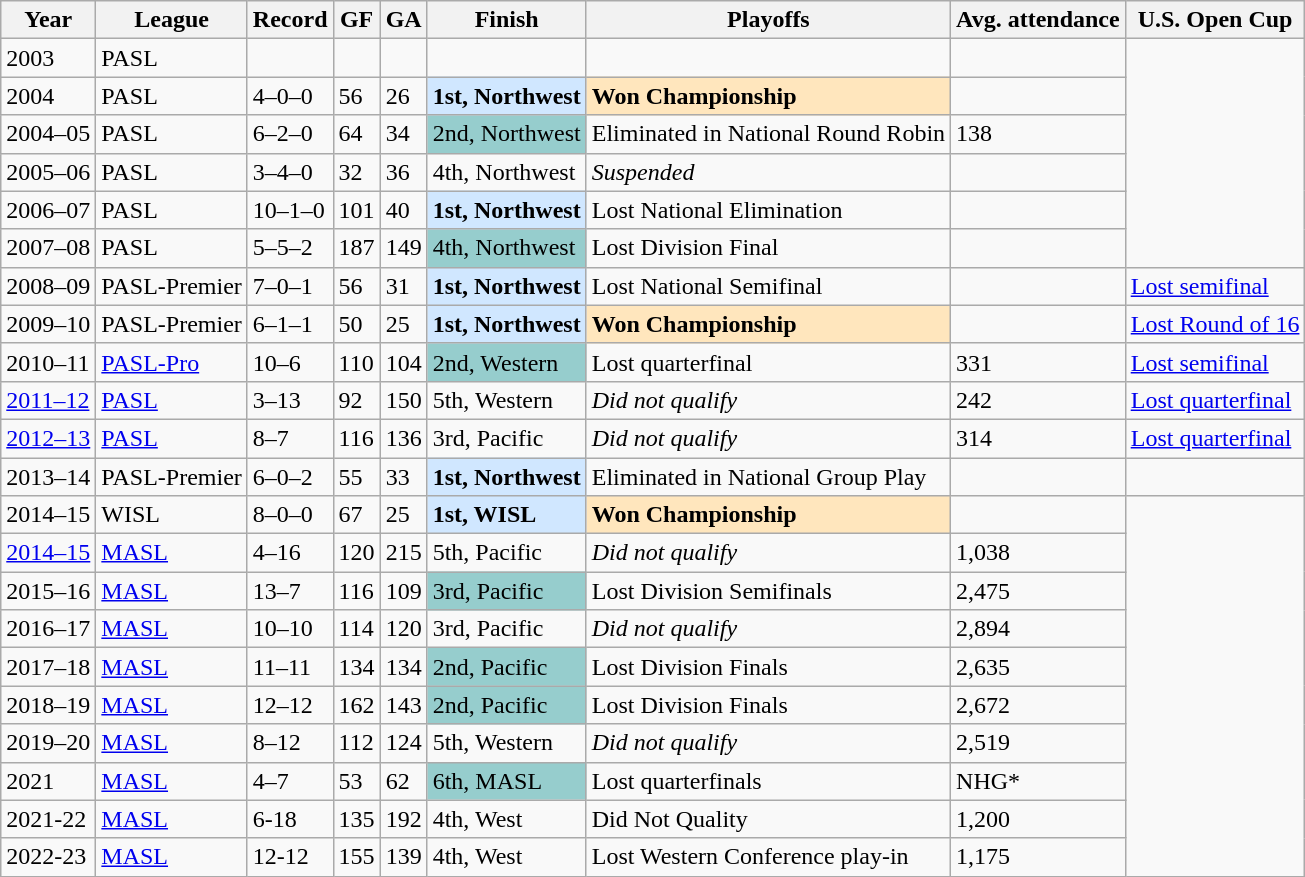<table class="wikitable">
<tr>
<th>Year</th>
<th>League</th>
<th>Record</th>
<th>GF</th>
<th>GA</th>
<th>Finish</th>
<th>Playoffs</th>
<th>Avg. attendance</th>
<th>U.S. Open Cup</th>
</tr>
<tr>
<td>2003</td>
<td>PASL</td>
<td></td>
<td></td>
<td></td>
<td></td>
<td></td>
<td></td>
</tr>
<tr>
<td>2004</td>
<td>PASL</td>
<td>4–0–0</td>
<td>56</td>
<td>26</td>
<td bgcolor="#D0E7FF"><strong>1st, Northwest</strong></td>
<td bgcolor="#FFE6BD"><strong>Won Championship</strong></td>
<td></td>
</tr>
<tr>
<td>2004–05</td>
<td>PASL</td>
<td>6–2–0</td>
<td>64</td>
<td>34</td>
<td bgcolor="#96CDCD">2nd, Northwest</td>
<td>Eliminated in National Round Robin</td>
<td>138</td>
</tr>
<tr>
<td>2005–06</td>
<td>PASL</td>
<td>3–4–0</td>
<td>32</td>
<td>36</td>
<td>4th, Northwest</td>
<td><em>Suspended</em></td>
<td></td>
</tr>
<tr>
<td>2006–07</td>
<td>PASL</td>
<td>10–1–0</td>
<td>101</td>
<td>40</td>
<td bgcolor="#D0E7FF"><strong>1st, Northwest</strong></td>
<td>Lost National Elimination</td>
<td></td>
</tr>
<tr>
<td>2007–08</td>
<td>PASL</td>
<td>5–5–2</td>
<td>187</td>
<td>149</td>
<td bgcolor="#96CDCD">4th, Northwest</td>
<td>Lost Division Final</td>
<td></td>
</tr>
<tr>
<td>2008–09</td>
<td>PASL-Premier</td>
<td>7–0–1</td>
<td>56</td>
<td>31</td>
<td bgcolor="#D0E7FF"><strong>1st, Northwest</strong></td>
<td>Lost National Semifinal</td>
<td></td>
<td><a href='#'>Lost semifinal</a></td>
</tr>
<tr>
<td>2009–10</td>
<td>PASL-Premier</td>
<td>6–1–1</td>
<td>50</td>
<td>25</td>
<td bgcolor="#D0E7FF"><strong>1st, Northwest</strong></td>
<td bgcolor="#FFE6BD"><strong>Won Championship</strong></td>
<td></td>
<td><a href='#'>Lost Round of 16</a></td>
</tr>
<tr>
<td>2010–11</td>
<td><a href='#'>PASL-Pro</a></td>
<td>10–6</td>
<td>110</td>
<td>104</td>
<td bgcolor="#96CDCD">2nd, Western</td>
<td>Lost quarterfinal</td>
<td>331</td>
<td><a href='#'>Lost semifinal</a></td>
</tr>
<tr>
<td><a href='#'>2011–12</a></td>
<td><a href='#'>PASL</a></td>
<td>3–13</td>
<td>92</td>
<td>150</td>
<td>5th, Western</td>
<td><em>Did not qualify</em></td>
<td>242</td>
<td><a href='#'>Lost quarterfinal</a></td>
</tr>
<tr>
<td><a href='#'>2012–13</a></td>
<td><a href='#'>PASL</a></td>
<td>8–7</td>
<td>116</td>
<td>136</td>
<td>3rd, Pacific</td>
<td><em>Did not qualify</em></td>
<td>314</td>
<td><a href='#'>Lost quarterfinal</a></td>
</tr>
<tr>
<td>2013–14</td>
<td>PASL-Premier</td>
<td>6–0–2</td>
<td>55</td>
<td>33</td>
<td bgcolor="#D0E7FF"><strong>1st, Northwest</strong></td>
<td>Eliminated in National Group Play</td>
<td></td>
<td></td>
</tr>
<tr>
<td>2014–15</td>
<td>WISL</td>
<td>8–0–0</td>
<td>67</td>
<td>25</td>
<td bgcolor="#D0E7FF"><strong>1st, WISL</strong></td>
<td bgcolor="#FFE6BD"><strong>Won Championship</strong></td>
<td></td>
</tr>
<tr>
<td><a href='#'>2014–15</a></td>
<td><a href='#'>MASL</a></td>
<td>4–16</td>
<td>120</td>
<td>215</td>
<td>5th, Pacific</td>
<td><em>Did not qualify</em></td>
<td>1,038</td>
</tr>
<tr>
<td>2015–16</td>
<td><a href='#'>MASL</a></td>
<td>13–7</td>
<td>116</td>
<td>109</td>
<td bgcolor="#96CDCD">3rd, Pacific</td>
<td>Lost Division Semifinals</td>
<td>2,475</td>
</tr>
<tr>
<td>2016–17</td>
<td><a href='#'>MASL</a></td>
<td>10–10</td>
<td>114</td>
<td>120</td>
<td>3rd, Pacific</td>
<td><em>Did not qualify</em></td>
<td>2,894</td>
</tr>
<tr>
<td>2017–18</td>
<td><a href='#'>MASL</a></td>
<td>11–11</td>
<td>134</td>
<td>134</td>
<td bgcolor="#96CDCD">2nd, Pacific</td>
<td>Lost Division Finals</td>
<td>2,635</td>
</tr>
<tr>
<td>2018–19</td>
<td><a href='#'>MASL</a></td>
<td>12–12</td>
<td>162</td>
<td>143</td>
<td bgcolor="#96CDCD">2nd, Pacific</td>
<td>Lost Division Finals</td>
<td>2,672</td>
</tr>
<tr>
<td>2019–20</td>
<td><a href='#'>MASL</a></td>
<td>8–12</td>
<td>112</td>
<td>124</td>
<td>5th, Western</td>
<td><em>Did not qualify</em></td>
<td>2,519</td>
</tr>
<tr>
<td>2021</td>
<td><a href='#'>MASL</a></td>
<td>4–7</td>
<td>53</td>
<td>62</td>
<td bgcolor="#96CDCD">6th, MASL</td>
<td>Lost quarterfinals</td>
<td>NHG*</td>
</tr>
<tr>
<td>2021-22</td>
<td><a href='#'>MASL</a></td>
<td>6-18</td>
<td>135</td>
<td>192</td>
<td>4th, West</td>
<td>Did Not Quality</td>
<td>1,200</td>
</tr>
<tr>
<td>2022-23</td>
<td><a href='#'>MASL</a></td>
<td>12-12</td>
<td>155</td>
<td>139</td>
<td>4th, West</td>
<td>Lost Western Conference play-in</td>
<td>1,175</td>
</tr>
</table>
